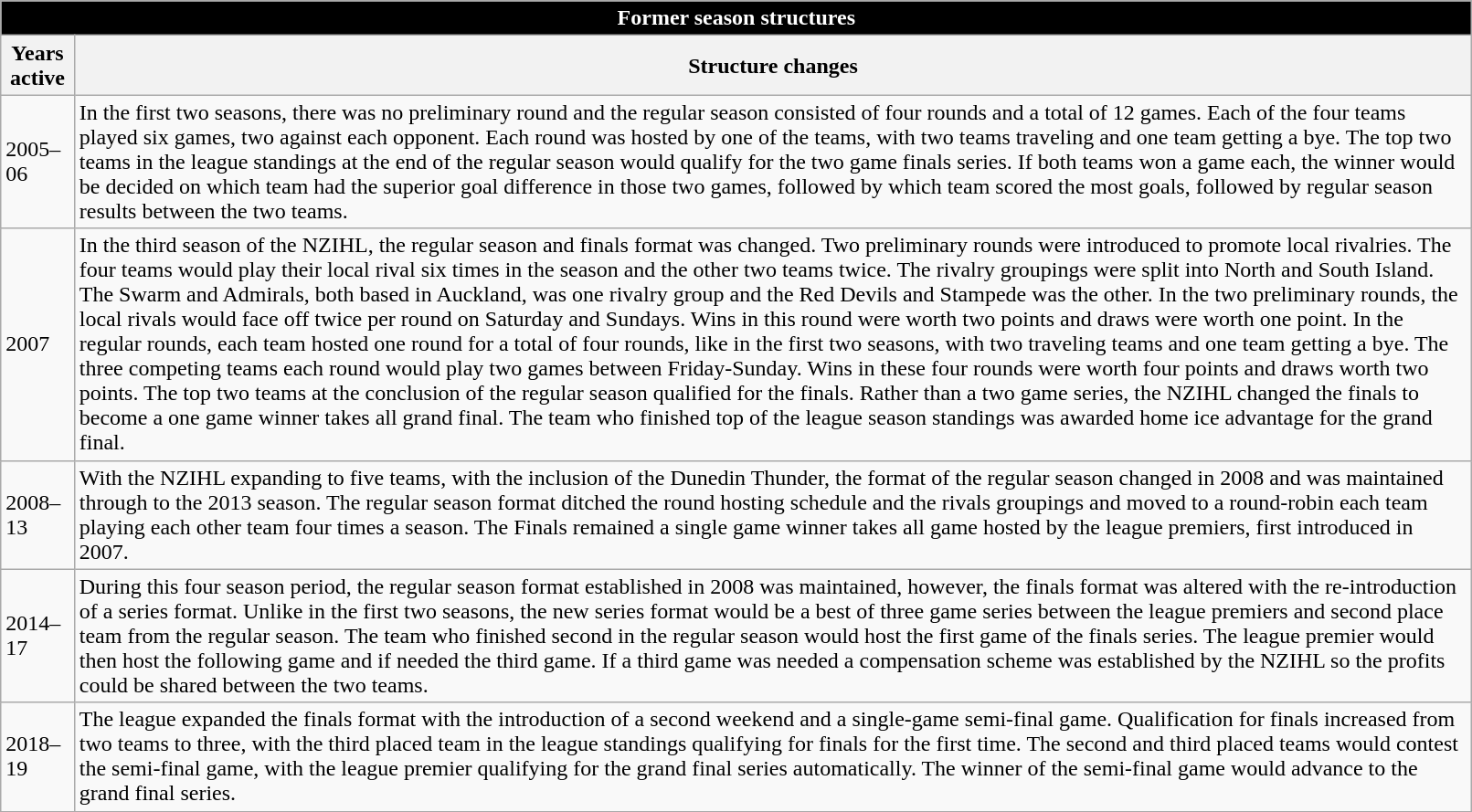<table class="wikitable collapsible collapsed" width="85%">
<tr>
<th style="background:#000000;color:white" colspan="2">Former season structures</th>
</tr>
<tr>
<th width="5%">Years active</th>
<th width="95%">Structure changes</th>
</tr>
<tr>
<td>2005–06</td>
<td>In the first two seasons, there was no preliminary round and the regular season consisted of four rounds and a total of 12 games. Each of the four teams played six games, two against each opponent. Each round was hosted by one of the teams, with two teams traveling and one team getting a bye. The top two teams in the league standings at the end of the regular season would qualify for the two game finals series. If both teams won a game each, the winner would be decided on which team had the superior goal difference in those two games, followed by which team scored the most goals, followed by regular season results between the two teams.</td>
</tr>
<tr>
<td>2007</td>
<td>In the third season of the NZIHL, the regular season and finals format was changed. Two preliminary rounds were introduced to promote local rivalries. The four teams would play their local rival six times in the season and the other two teams twice. The rivalry groupings were split into North and South Island. The Swarm and Admirals, both based in Auckland, was one rivalry group and the Red Devils and Stampede was the other. In the two preliminary rounds, the local rivals would face off twice per round on Saturday and Sundays. Wins in this round were worth two points and draws were worth one point. In the regular rounds, each team hosted one round for a total of four rounds, like in the first two seasons, with two traveling teams and one team getting a bye. The three competing teams each round would play two games between Friday-Sunday. Wins in these four rounds were worth four points and draws worth two points. The top two teams at the conclusion of the regular season qualified for the finals. Rather than a two game series, the NZIHL changed the finals to become a one game winner takes all grand final. The team who finished top of the league season standings was awarded home ice advantage for the grand final.</td>
</tr>
<tr>
<td>2008–13</td>
<td>With the NZIHL expanding to five teams, with the inclusion of the Dunedin Thunder, the format of the regular season changed in 2008 and was maintained through to the 2013 season. The regular season format ditched the round hosting schedule and the rivals groupings and moved to a round-robin each team playing each other team four times a season. The Finals remained a single game winner takes all game hosted by the league premiers, first introduced in 2007.</td>
</tr>
<tr>
<td>2014–17</td>
<td>During this four season period, the regular season format established in 2008 was maintained, however, the finals format was altered with the re-introduction of a series format. Unlike in the first two seasons, the new series format would be a best of three game series between the league premiers and second place team from the regular season. The team who finished second in the regular season would host the first game of the finals series. The league premier would then host the following game and if needed the third game. If a third game was needed a compensation scheme was established by the NZIHL so the profits could be shared between the two teams.</td>
</tr>
<tr>
<td>2018–19</td>
<td>The league expanded the finals format with the introduction of a second weekend and a single-game semi-final game. Qualification for finals increased from two teams to three, with the third placed team in the league standings qualifying for finals for the first time. The second and third placed teams would contest the semi-final game, with the league premier qualifying for the grand final series automatically. The winner of the semi-final game would advance to the grand final series.</td>
</tr>
<tr>
</tr>
</table>
